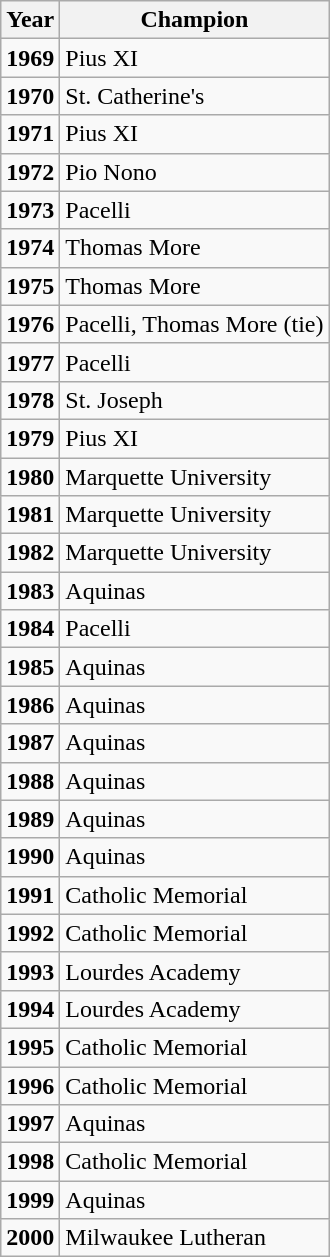<table class="wikitable mw-collapsible mw-collapsed">
<tr>
<th>Year</th>
<th>Champion</th>
</tr>
<tr>
<td><strong>1969</strong></td>
<td>Pius XI</td>
</tr>
<tr>
<td><strong>1970</strong></td>
<td>St. Catherine's</td>
</tr>
<tr>
<td><strong>1971</strong></td>
<td>Pius XI</td>
</tr>
<tr>
<td><strong>1972</strong></td>
<td>Pio Nono</td>
</tr>
<tr>
<td><strong>1973</strong></td>
<td>Pacelli</td>
</tr>
<tr>
<td><strong>1974</strong></td>
<td>Thomas More</td>
</tr>
<tr>
<td><strong>1975</strong></td>
<td>Thomas More</td>
</tr>
<tr>
<td><strong>1976</strong></td>
<td>Pacelli, Thomas More (tie)</td>
</tr>
<tr>
<td><strong>1977</strong></td>
<td>Pacelli</td>
</tr>
<tr>
<td><strong>1978</strong></td>
<td>St. Joseph</td>
</tr>
<tr>
<td><strong>1979</strong></td>
<td>Pius XI</td>
</tr>
<tr>
<td><strong>1980</strong></td>
<td>Marquette University</td>
</tr>
<tr>
<td><strong>1981</strong></td>
<td>Marquette University</td>
</tr>
<tr>
<td><strong>1982</strong></td>
<td>Marquette University</td>
</tr>
<tr>
<td><strong>1983</strong></td>
<td>Aquinas</td>
</tr>
<tr>
<td><strong>1984</strong></td>
<td>Pacelli</td>
</tr>
<tr>
<td><strong>1985</strong></td>
<td>Aquinas</td>
</tr>
<tr>
<td><strong>1986</strong></td>
<td>Aquinas</td>
</tr>
<tr>
<td><strong>1987</strong></td>
<td>Aquinas</td>
</tr>
<tr>
<td><strong>1988</strong></td>
<td>Aquinas</td>
</tr>
<tr>
<td><strong>1989</strong></td>
<td>Aquinas</td>
</tr>
<tr>
<td><strong>1990</strong></td>
<td>Aquinas</td>
</tr>
<tr>
<td><strong>1991</strong></td>
<td>Catholic Memorial</td>
</tr>
<tr>
<td><strong>1992</strong></td>
<td>Catholic Memorial</td>
</tr>
<tr>
<td><strong>1993</strong></td>
<td>Lourdes Academy</td>
</tr>
<tr>
<td><strong>1994</strong></td>
<td>Lourdes Academy</td>
</tr>
<tr>
<td><strong>1995</strong></td>
<td>Catholic Memorial</td>
</tr>
<tr>
<td><strong>1996</strong></td>
<td>Catholic Memorial</td>
</tr>
<tr>
<td><strong>1997</strong></td>
<td>Aquinas</td>
</tr>
<tr>
<td><strong>1998</strong></td>
<td>Catholic Memorial</td>
</tr>
<tr>
<td><strong>1999</strong></td>
<td>Aquinas</td>
</tr>
<tr>
<td><strong>2000</strong></td>
<td>Milwaukee Lutheran</td>
</tr>
</table>
